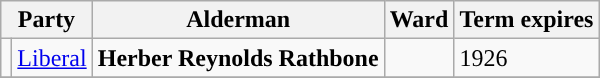<table class="wikitable">
<tr>
<th colspan="2">Party</th>
<th>Alderman</th>
<th>Ward</th>
<th>Term expires</th>
</tr>
<tr>
<td style="background-color:"></td>
<td><a href='#'>Liberal</a></td>
<td><strong>Herber Reynolds Rathbone</strong></td>
<td></td>
<td>1926</td>
</tr>
<tr>
</tr>
</table>
